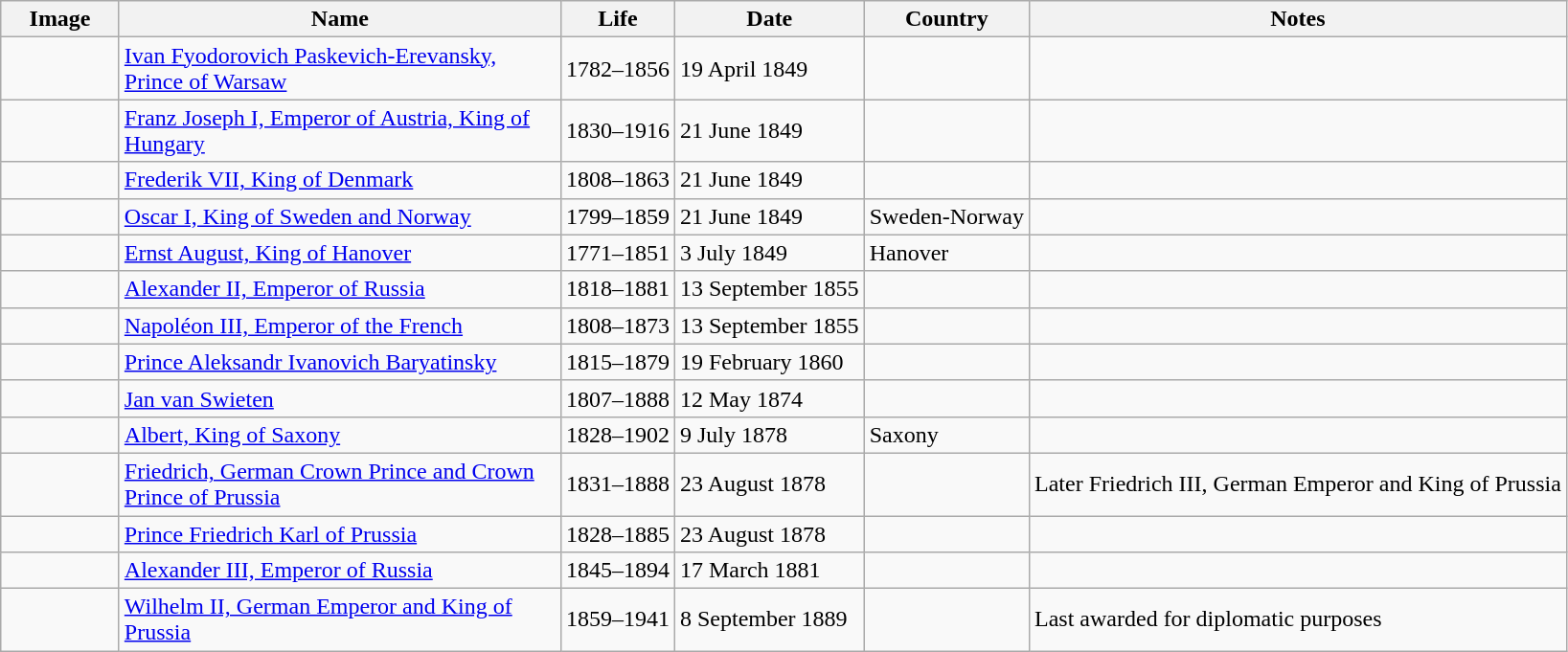<table class="wikitable">
<tr>
<th style="width: 75px;">Image</th>
<th style="width: 300px;">Name</th>
<th>Life</th>
<th>Date</th>
<th>Country</th>
<th>Notes</th>
</tr>
<tr>
<td></td>
<td><a href='#'>Ivan Fyodorovich Paskevich-Erevansky, Prince of Warsaw</a></td>
<td>1782–1856</td>
<td>19 April 1849</td>
<td></td>
<td></td>
</tr>
<tr>
<td></td>
<td><a href='#'>Franz Joseph I, Emperor of Austria, King of Hungary</a></td>
<td>1830–1916</td>
<td>21 June 1849</td>
<td></td>
<td></td>
</tr>
<tr>
<td></td>
<td><a href='#'>Frederik VII, King of Denmark</a></td>
<td>1808–1863</td>
<td>21 June 1849</td>
<td></td>
<td></td>
</tr>
<tr>
<td></td>
<td><a href='#'>Oscar I, King of Sweden and Norway</a></td>
<td>1799–1859</td>
<td>21 June 1849</td>
<td> Sweden-Norway</td>
<td></td>
</tr>
<tr>
<td></td>
<td><a href='#'>Ernst August, King of Hanover</a></td>
<td>1771–1851</td>
<td>3 July 1849</td>
<td> Hanover</td>
<td></td>
</tr>
<tr>
<td></td>
<td><a href='#'>Alexander II, Emperor of Russia</a></td>
<td>1818–1881</td>
<td>13 September 1855</td>
<td></td>
<td></td>
</tr>
<tr>
<td></td>
<td><a href='#'>Napoléon III, Emperor of the French</a></td>
<td>1808–1873</td>
<td>13 September 1855</td>
<td></td>
<td></td>
</tr>
<tr>
<td></td>
<td><a href='#'>Prince Aleksandr Ivanovich Baryatinsky</a></td>
<td>1815–1879</td>
<td>19 February 1860</td>
<td></td>
<td></td>
</tr>
<tr>
<td></td>
<td><a href='#'>Jan van Swieten</a></td>
<td>1807–1888</td>
<td>12 May 1874</td>
<td></td>
<td></td>
</tr>
<tr>
<td></td>
<td><a href='#'>Albert, King of Saxony</a></td>
<td>1828–1902</td>
<td>9 July 1878</td>
<td> Saxony</td>
<td></td>
</tr>
<tr>
<td></td>
<td><a href='#'>Friedrich, German Crown Prince and Crown Prince of Prussia</a></td>
<td>1831–1888</td>
<td>23 August 1878</td>
<td></td>
<td>Later Friedrich III, German Emperor and King of Prussia</td>
</tr>
<tr>
<td></td>
<td><a href='#'>Prince Friedrich Karl of Prussia</a></td>
<td>1828–1885</td>
<td>23 August 1878</td>
<td></td>
<td></td>
</tr>
<tr>
<td></td>
<td><a href='#'>Alexander III, Emperor of Russia</a></td>
<td>1845–1894</td>
<td>17 March 1881</td>
<td></td>
<td></td>
</tr>
<tr>
<td></td>
<td><a href='#'>Wilhelm II, German Emperor and King of Prussia</a></td>
<td>1859–1941</td>
<td>8 September 1889</td>
<td></td>
<td>Last awarded for diplomatic purposes</td>
</tr>
</table>
